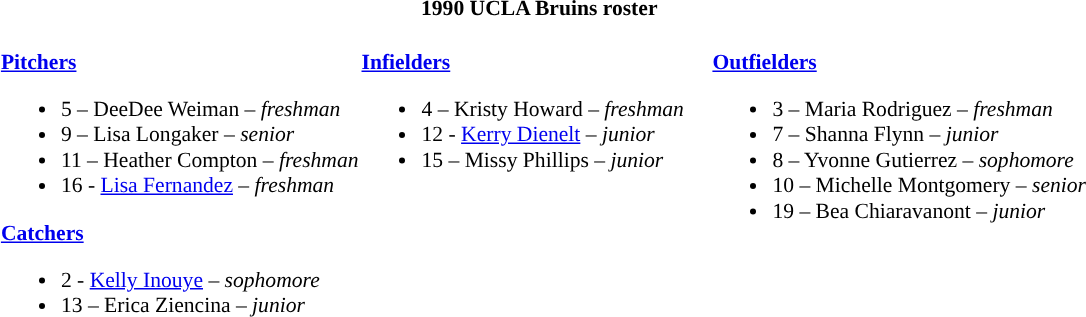<table class="toccolours" style="border-collapse:collapse; font-size:90%;">
<tr>
<th colspan=9>1990 UCLA Bruins roster</th>
</tr>
<tr>
<td width="03"> </td>
<td valign="top"><br><strong><a href='#'>Pitchers</a></strong><ul><li>5 – DeeDee Weiman – <em>freshman</em></li><li>9 – Lisa Longaker – <em>senior</em></li><li>11 – Heather Compton – <em>freshman</em></li><li>16 - <a href='#'>Lisa Fernandez</a> – <em>freshman</em></li></ul><strong><a href='#'>Catchers</a></strong><ul><li>2 - <a href='#'>Kelly Inouye</a> – <em>sophomore</em></li><li>13 – Erica Ziencina – <em>junior</em></li></ul></td>
<td valign="top"><br><strong><a href='#'>Infielders</a></strong><ul><li>4 – Kristy Howard – <em>freshman</em></li><li>12 - <a href='#'>Kerry Dienelt</a> – <em>junior</em></li><li>15 – Missy Phillips – <em>junior</em></li></ul></td>
<td width="15"> </td>
<td valign="top"><br><strong><a href='#'>Outfielders</a></strong><ul><li>3 – Maria Rodriguez – <em>freshman</em></li><li>7 – Shanna Flynn – <em>junior</em></li><li>8 – Yvonne Gutierrez – <em>sophomore</em></li><li>10 – Michelle Montgomery – <em>senior</em></li><li>19 – Bea Chiaravanont – <em>junior</em></li></ul></td>
</tr>
</table>
